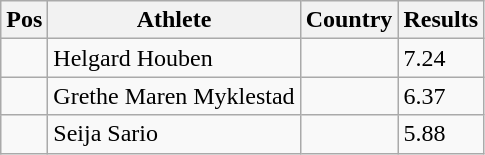<table class="wikitable">
<tr>
<th>Pos</th>
<th>Athlete</th>
<th>Country</th>
<th>Results</th>
</tr>
<tr>
<td align="center"></td>
<td>Helgard Houben</td>
<td></td>
<td>7.24</td>
</tr>
<tr>
<td align="center"></td>
<td>Grethe Maren Myklestad</td>
<td></td>
<td>6.37</td>
</tr>
<tr>
<td align="center"></td>
<td>Seija Sario</td>
<td></td>
<td>5.88</td>
</tr>
</table>
